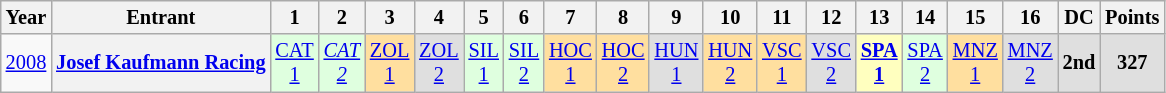<table class="wikitable" style="text-align:center; font-size:85%">
<tr>
<th>Year</th>
<th>Entrant</th>
<th>1</th>
<th>2</th>
<th>3</th>
<th>4</th>
<th>5</th>
<th>6</th>
<th>7</th>
<th>8</th>
<th>9</th>
<th>10</th>
<th>11</th>
<th>12</th>
<th>13</th>
<th>14</th>
<th>15</th>
<th>16</th>
<th>DC</th>
<th>Points</th>
</tr>
<tr>
<td><a href='#'>2008</a></td>
<th nowrap><a href='#'>Josef Kaufmann Racing</a></th>
<td style="background:#DFFFDF;"><a href='#'>CAT<br>1</a><br></td>
<td style="background:#DFFFDF;"><em><a href='#'>CAT<br>2</a></em><br></td>
<td style="background:#FFDF9F;"><a href='#'>ZOL<br>1</a><br></td>
<td style="background:#DFDFDF;"><a href='#'>ZOL<br>2</a><br></td>
<td style="background:#DFFFDF;"><a href='#'>SIL<br>1</a><br></td>
<td style="background:#DFFFDF;"><a href='#'>SIL<br>2</a><br></td>
<td style="background:#FFDF9F;"><a href='#'>HOC<br>1</a><br></td>
<td style="background:#FFDF9F;"><a href='#'>HOC<br>2</a><br></td>
<td style="background:#DFDFDF;"><a href='#'>HUN<br>1</a><br></td>
<td style="background:#FFDF9F;"><a href='#'>HUN<br>2</a><br></td>
<td style="background:#FFDF9F;"><a href='#'>VSC<br>1</a><br></td>
<td style="background:#DFDFDF;"><a href='#'>VSC<br>2</a><br></td>
<td style="background:#FFFFBF;"><strong><a href='#'>SPA<br>1</a></strong><br></td>
<td style="background:#DFFFDF;"><a href='#'>SPA<br>2</a><br></td>
<td style="background:#FFDF9F;"><a href='#'>MNZ<br>1</a><br></td>
<td style="background:#DFDFDF;"><a href='#'>MNZ<br>2</a><br></td>
<th style="background:#DFDFDF;">2nd</th>
<th style="background:#DFDFDF;">327</th>
</tr>
</table>
